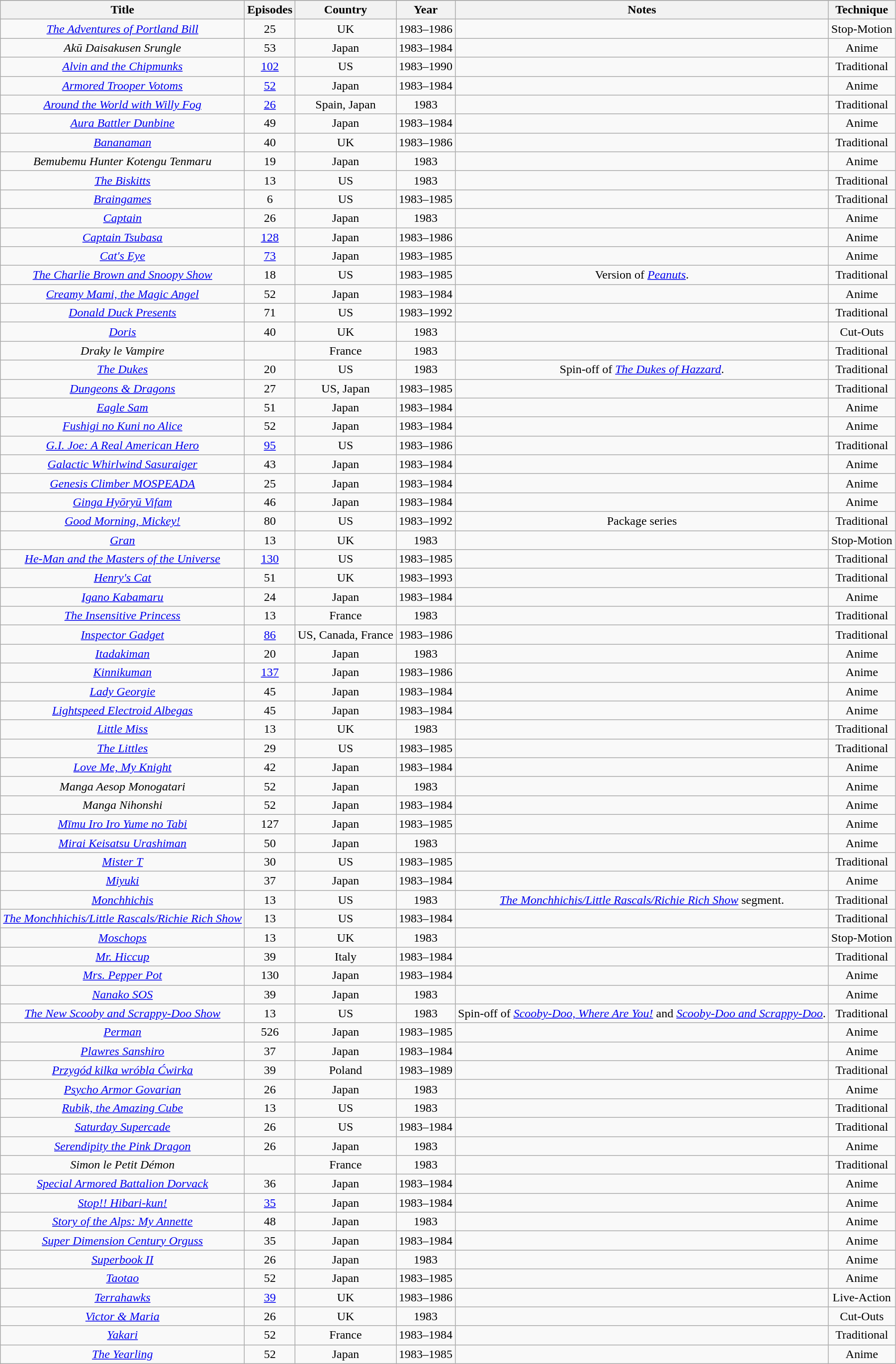<table class="wikitable sortable" style="text-align:center;">
<tr>
</tr>
<tr>
<th scope="col">Title</th>
<th scope="col">Episodes</th>
<th scope="col">Country</th>
<th scope="col">Year</th>
<th scope="col">Notes</th>
<th scope="col">Technique</th>
</tr>
<tr>
<td data-sort-value="Adventures of Portland Bill"><em><a href='#'>The Adventures of Portland Bill</a></em></td>
<td>25</td>
<td>UK</td>
<td>1983–1986</td>
<td></td>
<td>Stop-Motion</td>
</tr>
<tr>
<td><em>Akū Daisakusen Srungle</em></td>
<td>53</td>
<td>Japan</td>
<td>1983–1984</td>
<td></td>
<td>Anime</td>
</tr>
<tr>
<td><em><a href='#'>Alvin and the Chipmunks</a></em></td>
<td><a href='#'>102</a></td>
<td>US</td>
<td>1983–1990</td>
<td></td>
<td>Traditional</td>
</tr>
<tr>
<td><em><a href='#'>Armored Trooper Votoms</a></em></td>
<td><a href='#'>52</a></td>
<td>Japan</td>
<td>1983–1984</td>
<td></td>
<td>Anime</td>
</tr>
<tr>
<td><em><a href='#'>Around the World with Willy Fog</a></em></td>
<td><a href='#'>26</a></td>
<td>Spain, Japan</td>
<td>1983</td>
<td></td>
<td>Traditional</td>
</tr>
<tr>
<td><em><a href='#'>Aura Battler Dunbine</a></em></td>
<td>49</td>
<td>Japan</td>
<td>1983–1984</td>
<td></td>
<td>Anime</td>
</tr>
<tr>
<td><em><a href='#'>Bananaman</a></em></td>
<td>40</td>
<td>UK</td>
<td>1983–1986</td>
<td></td>
<td>Traditional</td>
</tr>
<tr>
<td><em>Bemubemu Hunter Kotengu Tenmaru</em></td>
<td>19</td>
<td>Japan</td>
<td>1983</td>
<td></td>
<td>Anime</td>
</tr>
<tr>
<td data-sort-value="Biskitts"><em><a href='#'>The Biskitts</a></em></td>
<td>13</td>
<td>US</td>
<td>1983</td>
<td></td>
<td>Traditional</td>
</tr>
<tr>
<td><em><a href='#'>Braingames</a></em></td>
<td>6</td>
<td>US</td>
<td>1983–1985</td>
<td></td>
<td>Traditional</td>
</tr>
<tr>
<td><em><a href='#'>Captain</a></em></td>
<td>26</td>
<td>Japan</td>
<td>1983</td>
<td></td>
<td>Anime</td>
</tr>
<tr>
<td><em><a href='#'>Captain Tsubasa</a></em></td>
<td><a href='#'>128</a></td>
<td>Japan</td>
<td>1983–1986</td>
<td></td>
<td>Anime</td>
</tr>
<tr>
<td><em><a href='#'>Cat's Eye</a></em></td>
<td><a href='#'>73</a></td>
<td>Japan</td>
<td>1983–1985</td>
<td></td>
<td>Anime</td>
</tr>
<tr>
<td data-sort-value="Charlie Brown and Snoopy Show"><em><a href='#'>The Charlie Brown and Snoopy Show</a></em></td>
<td>18</td>
<td>US</td>
<td>1983–1985</td>
<td>Version of <em><a href='#'>Peanuts</a></em>.</td>
<td>Traditional</td>
</tr>
<tr>
<td><em><a href='#'>Creamy Mami, the Magic Angel</a></em></td>
<td>52</td>
<td>Japan</td>
<td>1983–1984</td>
<td></td>
<td>Anime</td>
</tr>
<tr>
<td><em><a href='#'>Donald Duck Presents</a></em></td>
<td>71</td>
<td>US</td>
<td>1983–1992</td>
<td></td>
<td>Traditional</td>
</tr>
<tr>
<td><em><a href='#'>Doris</a></em></td>
<td>40</td>
<td>UK</td>
<td>1983</td>
<td></td>
<td>Cut-Outs</td>
</tr>
<tr>
<td><em>Draky le Vampire</em></td>
<td></td>
<td>France</td>
<td>1983</td>
<td></td>
<td>Traditional</td>
</tr>
<tr>
<td data-sort-value="Dukes"><em><a href='#'>The Dukes</a></em></td>
<td>20</td>
<td>US</td>
<td>1983</td>
<td>Spin-off of <em><a href='#'>The Dukes of Hazzard</a></em>.</td>
<td>Traditional</td>
</tr>
<tr>
<td><em><a href='#'>Dungeons & Dragons</a></em></td>
<td>27</td>
<td>US, Japan</td>
<td>1983–1985</td>
<td></td>
<td>Traditional</td>
</tr>
<tr>
<td><em><a href='#'>Eagle Sam</a></em></td>
<td>51</td>
<td>Japan</td>
<td>1983–1984</td>
<td></td>
<td>Anime</td>
</tr>
<tr>
<td><em><a href='#'>Fushigi no Kuni no Alice</a></em></td>
<td>52</td>
<td>Japan</td>
<td>1983–1984</td>
<td></td>
<td>Anime</td>
</tr>
<tr>
<td><em><a href='#'>G.I. Joe: A Real American Hero</a></em></td>
<td><a href='#'>95</a></td>
<td>US</td>
<td>1983–1986</td>
<td></td>
<td>Traditional</td>
</tr>
<tr>
<td><em><a href='#'>Galactic Whirlwind Sasuraiger</a></em></td>
<td>43</td>
<td>Japan</td>
<td>1983–1984</td>
<td></td>
<td>Anime</td>
</tr>
<tr>
<td><em><a href='#'>Genesis Climber MOSPEADA</a></em></td>
<td>25</td>
<td>Japan</td>
<td>1983–1984</td>
<td></td>
<td>Anime</td>
</tr>
<tr>
<td><em><a href='#'>Ginga Hyōryū Vifam</a></em></td>
<td>46</td>
<td>Japan</td>
<td>1983–1984</td>
<td></td>
<td>Anime</td>
</tr>
<tr>
<td><em><a href='#'>Good Morning, Mickey!</a></em></td>
<td>80</td>
<td>US</td>
<td>1983–1992</td>
<td>Package series</td>
<td>Traditional</td>
</tr>
<tr>
<td><em><a href='#'>Gran</a></em></td>
<td>13</td>
<td>UK</td>
<td>1983</td>
<td></td>
<td>Stop-Motion</td>
</tr>
<tr>
<td><em><a href='#'>He-Man and the Masters of the Universe</a></em></td>
<td><a href='#'>130</a></td>
<td>US</td>
<td>1983–1985</td>
<td></td>
<td>Traditional</td>
</tr>
<tr>
<td><em><a href='#'>Henry's Cat</a></em></td>
<td>51</td>
<td>UK</td>
<td>1983–1993</td>
<td></td>
<td>Traditional</td>
</tr>
<tr>
<td><em><a href='#'>Igano Kabamaru</a></em></td>
<td>24</td>
<td>Japan</td>
<td>1983–1984</td>
<td></td>
<td>Anime</td>
</tr>
<tr>
<td data-sort-value="Insensitive Princess"><em><a href='#'>The Insensitive Princess</a></em></td>
<td>13</td>
<td>France</td>
<td>1983</td>
<td></td>
<td>Traditional</td>
</tr>
<tr>
<td><em><a href='#'>Inspector Gadget</a></em></td>
<td><a href='#'>86</a></td>
<td>US, Canada, France</td>
<td>1983–1986</td>
<td></td>
<td>Traditional</td>
</tr>
<tr>
<td><em><a href='#'>Itadakiman</a></em></td>
<td>20</td>
<td>Japan</td>
<td>1983</td>
<td></td>
<td>Anime</td>
</tr>
<tr>
<td><em><a href='#'>Kinnikuman</a></em></td>
<td><a href='#'>137</a></td>
<td>Japan</td>
<td>1983–1986</td>
<td></td>
<td>Anime</td>
</tr>
<tr>
<td><em><a href='#'>Lady Georgie</a></em></td>
<td>45</td>
<td>Japan</td>
<td>1983–1984</td>
<td></td>
<td>Anime</td>
</tr>
<tr>
<td><em><a href='#'>Lightspeed Electroid Albegas</a></em></td>
<td>45</td>
<td>Japan</td>
<td>1983–1984</td>
<td></td>
<td>Anime</td>
</tr>
<tr>
<td><em><a href='#'>Little Miss</a></em></td>
<td>13</td>
<td>UK</td>
<td>1983</td>
<td></td>
<td>Traditional</td>
</tr>
<tr>
<td data-sort-value="Littles"><em><a href='#'>The Littles</a></em></td>
<td>29</td>
<td>US</td>
<td>1983–1985</td>
<td></td>
<td>Traditional</td>
</tr>
<tr>
<td><em><a href='#'>Love Me, My Knight</a></em></td>
<td>42</td>
<td>Japan</td>
<td>1983–1984</td>
<td></td>
<td>Anime</td>
</tr>
<tr>
<td><em>Manga Aesop Monogatari</em></td>
<td>52</td>
<td>Japan</td>
<td>1983</td>
<td></td>
<td>Anime</td>
</tr>
<tr>
<td><em>Manga Nihonshi</em></td>
<td>52</td>
<td>Japan</td>
<td>1983–1984</td>
<td></td>
<td>Anime</td>
</tr>
<tr>
<td><em><a href='#'>Mīmu Iro Iro Yume no Tabi</a></em></td>
<td>127</td>
<td>Japan</td>
<td>1983–1985</td>
<td></td>
<td>Anime</td>
</tr>
<tr>
<td><em><a href='#'>Mirai Keisatsu Urashiman</a></em></td>
<td>50</td>
<td>Japan</td>
<td>1983</td>
<td></td>
<td>Anime</td>
</tr>
<tr>
<td><em><a href='#'>Mister T</a></em></td>
<td>30</td>
<td>US</td>
<td>1983–1985</td>
<td></td>
<td>Traditional</td>
</tr>
<tr>
<td><em><a href='#'>Miyuki</a></em></td>
<td>37</td>
<td>Japan</td>
<td>1983–1984</td>
<td></td>
<td>Anime</td>
</tr>
<tr>
<td><em><a href='#'>Monchhichis</a></em></td>
<td>13</td>
<td>US</td>
<td>1983</td>
<td><em><a href='#'>The Monchhichis/Little Rascals/Richie Rich Show</a></em> segment.</td>
<td>Traditional</td>
</tr>
<tr>
<td data-sort-value="Monchhichis/Little Rascals/Richie Rich Show"><em><a href='#'>The Monchhichis/Little Rascals/Richie Rich Show</a></em></td>
<td>13</td>
<td>US</td>
<td>1983–1984</td>
<td></td>
<td>Traditional</td>
</tr>
<tr>
<td><em><a href='#'>Moschops</a></em></td>
<td>13</td>
<td>UK</td>
<td>1983</td>
<td></td>
<td>Stop-Motion</td>
</tr>
<tr>
<td><em><a href='#'>Mr. Hiccup</a></em></td>
<td>39</td>
<td>Italy</td>
<td>1983–1984</td>
<td></td>
<td>Traditional</td>
</tr>
<tr>
<td><em><a href='#'>Mrs. Pepper Pot</a></em></td>
<td>130</td>
<td>Japan</td>
<td>1983–1984</td>
<td></td>
<td>Anime</td>
</tr>
<tr>
<td><em><a href='#'>Nanako SOS</a></em></td>
<td>39</td>
<td>Japan</td>
<td>1983</td>
<td></td>
<td>Anime</td>
</tr>
<tr>
<td data-sort-value="New Scooby and Scrappy-Doo Show"><em><a href='#'>The New Scooby and Scrappy-Doo Show</a></em></td>
<td>13</td>
<td>US</td>
<td>1983</td>
<td>Spin-off of <em><a href='#'>Scooby-Doo, Where Are You!</a></em> and <em><a href='#'>Scooby-Doo and Scrappy-Doo</a></em>.</td>
<td>Traditional</td>
</tr>
<tr>
<td><em><a href='#'>Perman</a></em></td>
<td>526</td>
<td>Japan</td>
<td>1983–1985</td>
<td></td>
<td>Anime</td>
</tr>
<tr>
<td><em><a href='#'>Plawres Sanshiro</a></em></td>
<td>37</td>
<td>Japan</td>
<td>1983–1984</td>
<td></td>
<td>Anime</td>
</tr>
<tr>
<td><em><a href='#'>Przygód kilka wróbla Ćwirka</a></em></td>
<td>39</td>
<td>Poland</td>
<td>1983–1989</td>
<td></td>
<td>Traditional</td>
</tr>
<tr>
<td><em><a href='#'>Psycho Armor Govarian</a></em></td>
<td>26</td>
<td>Japan</td>
<td>1983</td>
<td></td>
<td>Anime</td>
</tr>
<tr>
<td><em><a href='#'>Rubik, the Amazing Cube</a></em></td>
<td>13</td>
<td>US</td>
<td>1983</td>
<td></td>
<td>Traditional</td>
</tr>
<tr>
<td><em><a href='#'>Saturday Supercade</a></em></td>
<td>26</td>
<td>US</td>
<td>1983–1984</td>
<td></td>
<td>Traditional</td>
</tr>
<tr>
<td><em><a href='#'>Serendipity the Pink Dragon</a></em></td>
<td>26</td>
<td>Japan</td>
<td>1983</td>
<td></td>
<td>Anime</td>
</tr>
<tr>
<td><em>Simon le Petit Démon</em></td>
<td></td>
<td>France</td>
<td>1983</td>
<td></td>
<td>Traditional</td>
</tr>
<tr>
<td><em><a href='#'>Special Armored Battalion Dorvack</a></em></td>
<td>36</td>
<td>Japan</td>
<td>1983–1984</td>
<td></td>
<td>Anime</td>
</tr>
<tr>
<td><em><a href='#'>Stop!! Hibari-kun!</a></em></td>
<td><a href='#'>35</a></td>
<td>Japan</td>
<td>1983–1984</td>
<td></td>
<td>Anime</td>
</tr>
<tr>
<td><em><a href='#'>Story of the Alps: My Annette</a></em></td>
<td>48</td>
<td>Japan</td>
<td>1983</td>
<td></td>
<td>Anime</td>
</tr>
<tr>
<td><em><a href='#'>Super Dimension Century Orguss</a></em></td>
<td>35</td>
<td>Japan</td>
<td>1983–1984</td>
<td></td>
<td>Anime</td>
</tr>
<tr>
<td><em><a href='#'>Superbook II</a></em></td>
<td>26</td>
<td>Japan</td>
<td>1983</td>
<td></td>
<td>Anime</td>
</tr>
<tr>
<td><em><a href='#'>Taotao</a></em></td>
<td>52</td>
<td>Japan</td>
<td>1983–1985</td>
<td></td>
<td>Anime</td>
</tr>
<tr>
<td><em><a href='#'>Terrahawks</a></em></td>
<td><a href='#'>39</a></td>
<td>UK</td>
<td>1983–1986</td>
<td></td>
<td>Live-Action</td>
</tr>
<tr>
<td><em><a href='#'>Victor & Maria</a></em></td>
<td>26</td>
<td>UK</td>
<td>1983</td>
<td></td>
<td>Cut-Outs</td>
</tr>
<tr>
<td><em><a href='#'>Yakari</a></em></td>
<td>52</td>
<td>France</td>
<td>1983–1984</td>
<td></td>
<td>Traditional</td>
</tr>
<tr>
<td data-sort-value="Yearling"><em><a href='#'>The Yearling</a></em></td>
<td>52</td>
<td>Japan</td>
<td>1983–1985</td>
<td></td>
<td>Anime</td>
</tr>
</table>
